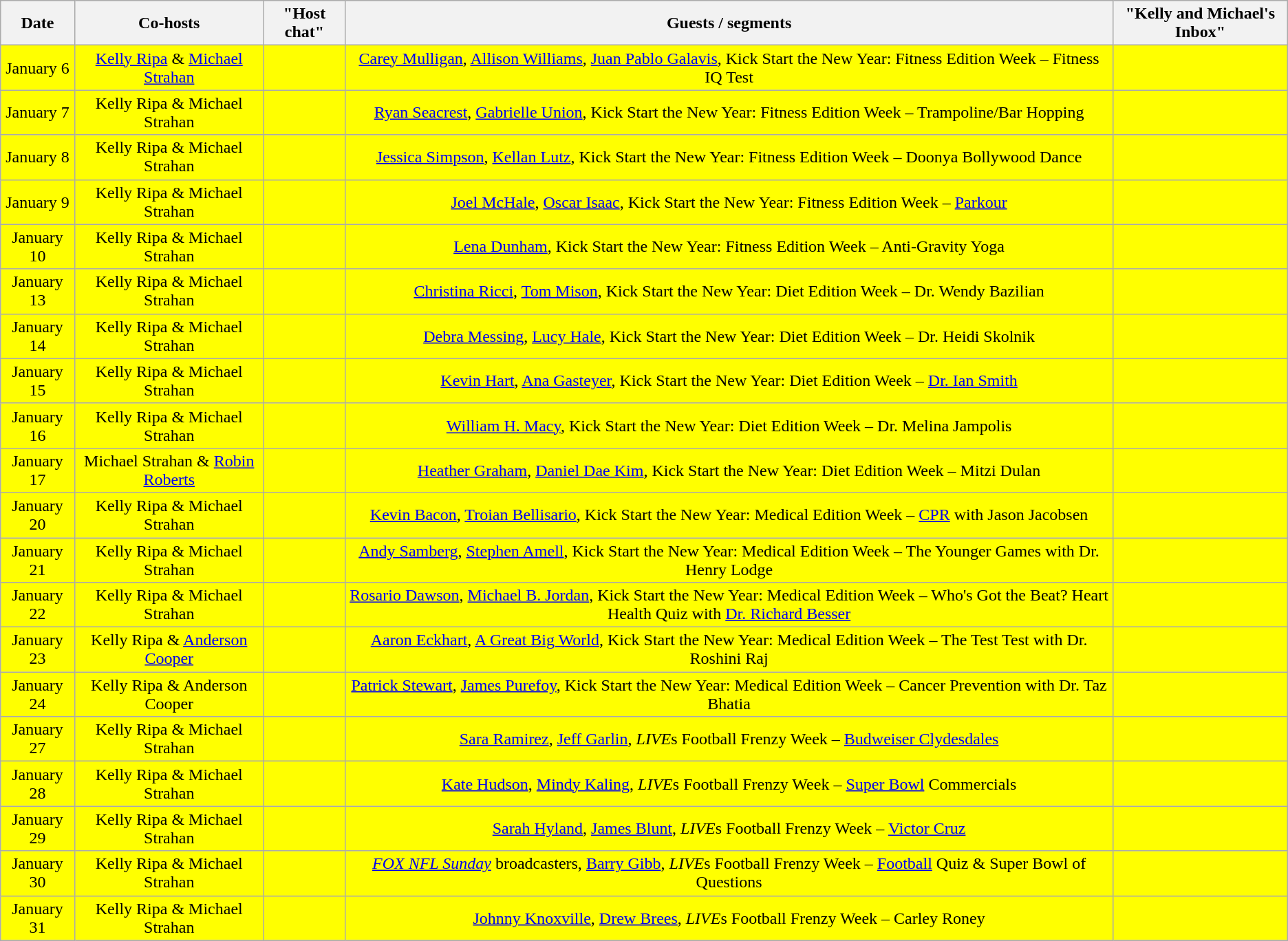<table class="wikitable sortable" style="text-align:center;">
<tr>
<th>Date</th>
<th>Co-hosts</th>
<th>"Host chat"</th>
<th>Guests / segments</th>
<th>"Kelly and Michael's Inbox"</th>
</tr>
<tr style="background:yellow;">
<td>January 6</td>
<td><a href='#'>Kelly Ripa</a> & <a href='#'>Michael Strahan</a></td>
<td></td>
<td><a href='#'>Carey Mulligan</a>, <a href='#'>Allison Williams</a>, <a href='#'>Juan Pablo Galavis</a>, Kick Start the New Year: Fitness Edition Week – Fitness IQ Test</td>
<td></td>
</tr>
<tr style="background:yellow;">
<td>January 7</td>
<td>Kelly Ripa & Michael Strahan</td>
<td></td>
<td><a href='#'>Ryan Seacrest</a>, <a href='#'>Gabrielle Union</a>, Kick Start the New Year: Fitness Edition Week – Trampoline/Bar Hopping</td>
<td></td>
</tr>
<tr style="background:yellow;">
<td>January 8</td>
<td>Kelly Ripa & Michael Strahan</td>
<td></td>
<td><a href='#'>Jessica Simpson</a>, <a href='#'>Kellan Lutz</a>, Kick Start the New Year: Fitness Edition Week – Doonya Bollywood Dance</td>
<td></td>
</tr>
<tr style="background:yellow;">
<td>January 9</td>
<td>Kelly Ripa & Michael Strahan</td>
<td></td>
<td><a href='#'>Joel McHale</a>, <a href='#'>Oscar Isaac</a>, Kick Start the New Year: Fitness Edition Week – <a href='#'>Parkour</a></td>
<td></td>
</tr>
<tr style="background:yellow;">
<td>January 10</td>
<td>Kelly Ripa & Michael Strahan</td>
<td></td>
<td><a href='#'>Lena Dunham</a>, Kick Start the New Year: Fitness Edition Week – Anti-Gravity Yoga</td>
<td></td>
</tr>
<tr style="background:yellow;">
<td>January 13</td>
<td>Kelly Ripa & Michael Strahan</td>
<td></td>
<td><a href='#'>Christina Ricci</a>, <a href='#'>Tom Mison</a>, Kick Start the New Year: Diet Edition Week – Dr. Wendy Bazilian</td>
<td></td>
</tr>
<tr style="background:yellow;">
<td>January 14</td>
<td>Kelly Ripa & Michael Strahan</td>
<td></td>
<td><a href='#'>Debra Messing</a>, <a href='#'>Lucy Hale</a>, Kick Start the New Year: Diet Edition Week – Dr. Heidi Skolnik</td>
<td></td>
</tr>
<tr style="background:yellow;">
<td>January 15</td>
<td>Kelly Ripa & Michael Strahan</td>
<td></td>
<td><a href='#'>Kevin Hart</a>, <a href='#'>Ana Gasteyer</a>, Kick Start the New Year: Diet Edition Week – <a href='#'>Dr. Ian Smith</a></td>
<td></td>
</tr>
<tr style="background:yellow;">
<td>January 16</td>
<td>Kelly Ripa & Michael Strahan</td>
<td></td>
<td><a href='#'>William H. Macy</a>, Kick Start the New Year: Diet Edition Week – Dr. Melina Jampolis</td>
<td></td>
</tr>
<tr style="background:yellow;">
<td>January 17</td>
<td>Michael Strahan & <a href='#'>Robin Roberts</a></td>
<td></td>
<td><a href='#'>Heather Graham</a>, <a href='#'>Daniel Dae Kim</a>, Kick Start the New Year: Diet Edition Week – Mitzi Dulan</td>
<td></td>
</tr>
<tr style="background:yellow;">
<td>January 20</td>
<td>Kelly Ripa & Michael Strahan</td>
<td></td>
<td><a href='#'>Kevin Bacon</a>, <a href='#'>Troian Bellisario</a>, Kick Start the New Year: Medical Edition Week – <a href='#'>CPR</a> with Jason Jacobsen</td>
<td></td>
</tr>
<tr style="background:yellow;">
<td>January 21</td>
<td>Kelly Ripa & Michael Strahan</td>
<td></td>
<td><a href='#'>Andy Samberg</a>, <a href='#'>Stephen Amell</a>, Kick Start the New Year: Medical Edition Week – The Younger Games with Dr. Henry Lodge</td>
<td></td>
</tr>
<tr style="background:yellow;">
<td>January 22</td>
<td>Kelly Ripa & Michael Strahan</td>
<td></td>
<td><a href='#'>Rosario Dawson</a>, <a href='#'>Michael B. Jordan</a>, Kick Start the New Year: Medical Edition Week – Who's Got the Beat? Heart Health Quiz with <a href='#'>Dr. Richard Besser</a></td>
<td></td>
</tr>
<tr style="background:yellow;">
<td>January 23</td>
<td>Kelly Ripa & <a href='#'>Anderson Cooper</a></td>
<td></td>
<td><a href='#'>Aaron Eckhart</a>, <a href='#'>A Great Big World</a>, Kick Start the New Year: Medical Edition Week – The Test Test with Dr. Roshini Raj</td>
<td></td>
</tr>
<tr style="background:yellow;">
<td>January 24</td>
<td>Kelly Ripa & Anderson Cooper</td>
<td></td>
<td><a href='#'>Patrick Stewart</a>, <a href='#'>James Purefoy</a>, Kick Start the New Year: Medical Edition Week – Cancer Prevention with Dr. Taz Bhatia</td>
<td></td>
</tr>
<tr style="background:yellow;">
<td>January 27</td>
<td>Kelly Ripa & Michael Strahan</td>
<td></td>
<td><a href='#'>Sara Ramirez</a>, <a href='#'>Jeff Garlin</a>, <em>LIVE</em>s Football Frenzy Week – <a href='#'>Budweiser Clydesdales</a></td>
<td></td>
</tr>
<tr style="background:yellow;">
<td>January 28</td>
<td>Kelly Ripa & Michael Strahan</td>
<td></td>
<td><a href='#'>Kate Hudson</a>, <a href='#'>Mindy Kaling</a>, <em>LIVE</em>s Football Frenzy Week – <a href='#'>Super Bowl</a> Commercials</td>
<td></td>
</tr>
<tr style="background:yellow;">
<td>January 29</td>
<td>Kelly Ripa & Michael Strahan</td>
<td></td>
<td><a href='#'>Sarah Hyland</a>, <a href='#'>James Blunt</a>, <em>LIVE</em>s Football Frenzy Week – <a href='#'>Victor Cruz</a></td>
<td></td>
</tr>
<tr style="background:yellow;">
<td>January 30</td>
<td>Kelly Ripa & Michael Strahan</td>
<td></td>
<td><em><a href='#'>FOX NFL Sunday</a></em> broadcasters, <a href='#'>Barry Gibb</a>, <em>LIVE</em>s Football Frenzy Week – <a href='#'>Football</a> Quiz & Super Bowl of Questions</td>
<td></td>
</tr>
<tr style="background:yellow;">
<td>January 31</td>
<td>Kelly Ripa & Michael Strahan</td>
<td></td>
<td><a href='#'>Johnny Knoxville</a>, <a href='#'>Drew Brees</a>, <em>LIVE</em>s Football Frenzy Week – Carley Roney</td>
<td></td>
</tr>
</table>
